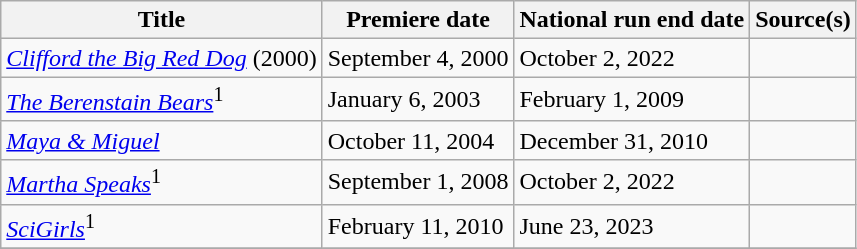<table class="wikitable sortable">
<tr>
<th>Title</th>
<th>Premiere date</th>
<th>National run end date</th>
<th>Source(s)</th>
</tr>
<tr>
<td><em><a href='#'>Clifford the Big Red Dog</a></em> (2000)</td>
<td>September 4, 2000</td>
<td>October 2, 2022</td>
<td></td>
</tr>
<tr>
<td><em><a href='#'>The Berenstain Bears</a></em><sup>1</sup></td>
<td>January 6, 2003</td>
<td>February 1, 2009</td>
<td></td>
</tr>
<tr>
<td><em><a href='#'>Maya & Miguel</a></em></td>
<td>October 11, 2004</td>
<td>December 31, 2010</td>
<td></td>
</tr>
<tr>
<td><em><a href='#'>Martha Speaks</a></em><sup>1</sup></td>
<td>September 1, 2008</td>
<td>October 2, 2022</td>
<td></td>
</tr>
<tr>
<td><em><a href='#'>SciGirls</a></em><sup>1</sup></td>
<td>February 11, 2010</td>
<td>June 23, 2023</td>
<td></td>
</tr>
<tr>
</tr>
</table>
